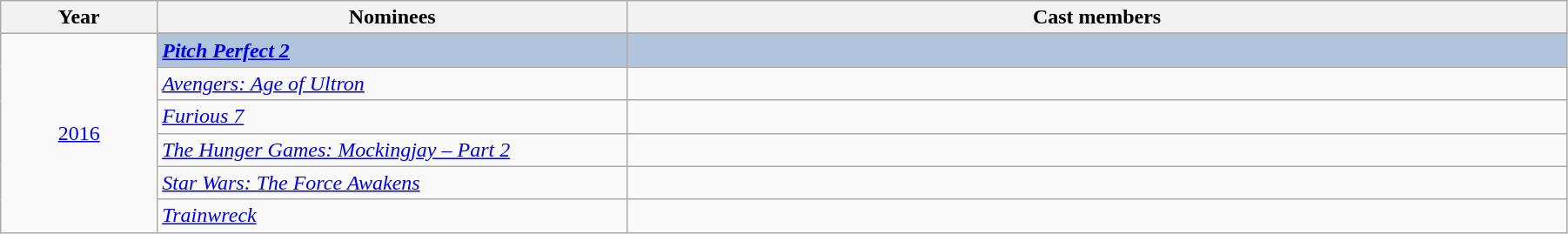<table class="wikitable" width="95%" cellpadding="5">
<tr>
<th width="10%">Year</th>
<th width="30%">Nominees</th>
<th width="60%">Cast members</th>
</tr>
<tr>
<td rowspan="7" align="center"><a href='#'>2016</a></td>
</tr>
<tr style="background:#B0C4DE;">
<td><strong><em><a href='#'>Pitch Perfect 2</a></em></strong></td>
<td></td>
</tr>
<tr>
<td><em><a href='#'>Avengers: Age of Ultron</a></em></td>
<td></td>
</tr>
<tr>
<td><em><a href='#'>Furious 7</a></em></td>
<td></td>
</tr>
<tr>
<td><em><a href='#'>The Hunger Games: Mockingjay – Part 2</a></em></td>
<td></td>
</tr>
<tr>
<td><em><a href='#'>Star Wars: The Force Awakens</a></em></td>
<td></td>
</tr>
<tr>
<td><em><a href='#'>Trainwreck</a></em></td>
<td></td>
</tr>
</table>
